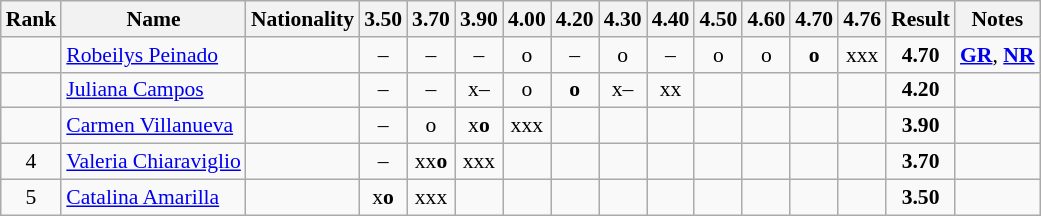<table class="wikitable sortable" style="text-align:center;font-size:90%">
<tr>
<th>Rank</th>
<th>Name</th>
<th>Nationality</th>
<th>3.50</th>
<th>3.70</th>
<th>3.90</th>
<th>4.00</th>
<th>4.20</th>
<th>4.30</th>
<th>4.40</th>
<th>4.50</th>
<th>4.60</th>
<th>4.70</th>
<th>4.76</th>
<th>Result</th>
<th>Notes</th>
</tr>
<tr>
<td></td>
<td align=left><a href='#'>Robeilys Peinado</a></td>
<td align=left></td>
<td>–</td>
<td>–</td>
<td>–</td>
<td>o</td>
<td>–</td>
<td>o</td>
<td>–</td>
<td>o</td>
<td>o</td>
<td><strong>o</strong></td>
<td>xxx</td>
<td><strong>4.70</strong></td>
<td><strong><a href='#'>GR</a></strong>, <strong><a href='#'>NR</a></strong></td>
</tr>
<tr>
<td></td>
<td align=left><a href='#'>Juliana Campos</a></td>
<td align=left></td>
<td>–</td>
<td>–</td>
<td>x–</td>
<td>o</td>
<td><strong>o</strong></td>
<td>x–</td>
<td>xx</td>
<td></td>
<td></td>
<td></td>
<td></td>
<td><strong>4.20</strong></td>
<td></td>
</tr>
<tr>
<td></td>
<td align=left><a href='#'>Carmen Villanueva</a></td>
<td align=left></td>
<td>–</td>
<td>o</td>
<td>x<strong>o</strong></td>
<td>xxx</td>
<td></td>
<td></td>
<td></td>
<td></td>
<td></td>
<td></td>
<td></td>
<td><strong>3.90</strong></td>
<td></td>
</tr>
<tr>
<td>4</td>
<td align=left><a href='#'>Valeria Chiaraviglio</a></td>
<td align=left></td>
<td>–</td>
<td>xx<strong>o</strong></td>
<td>xxx</td>
<td></td>
<td></td>
<td></td>
<td></td>
<td></td>
<td></td>
<td></td>
<td></td>
<td><strong>3.70</strong></td>
<td></td>
</tr>
<tr>
<td>5</td>
<td align=left><a href='#'>Catalina Amarilla</a></td>
<td align=left></td>
<td>x<strong>o</strong></td>
<td>xxx</td>
<td></td>
<td></td>
<td></td>
<td></td>
<td></td>
<td></td>
<td></td>
<td></td>
<td></td>
<td><strong>3.50</strong></td>
<td></td>
</tr>
</table>
